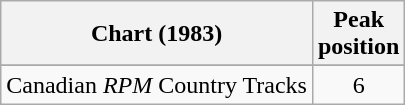<table class="wikitable sortable">
<tr>
<th align="left">Chart (1983)</th>
<th align="center">Peak<br>position</th>
</tr>
<tr>
</tr>
<tr>
<td align="left">Canadian <em>RPM</em> Country Tracks</td>
<td align="center">6</td>
</tr>
</table>
